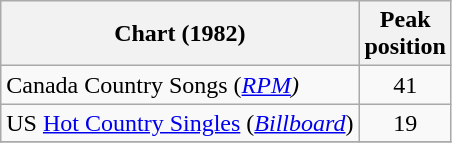<table class="wikitable sortable">
<tr>
<th>Chart (1982)</th>
<th>Peak<br>position</th>
</tr>
<tr>
<td>Canada Country Songs (<em><a href='#'>RPM</a>)</em></td>
<td align="center">41</td>
</tr>
<tr>
<td>US <a href='#'>Hot Country Singles</a> (<em><a href='#'>Billboard</a></em>)</td>
<td align="center">19</td>
</tr>
<tr>
</tr>
</table>
